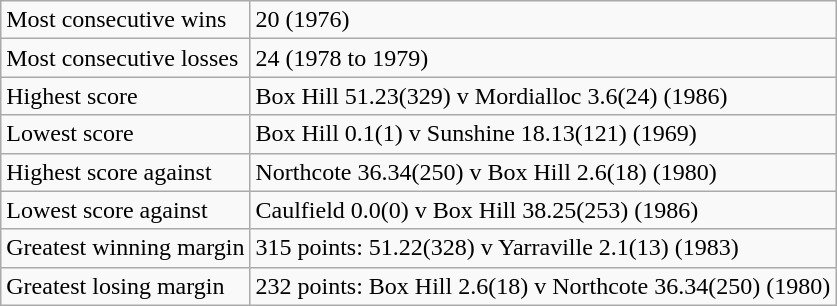<table class="wikitable">
<tr>
<td>Most consecutive wins</td>
<td>20 (1976)</td>
</tr>
<tr>
<td>Most consecutive losses</td>
<td>24 (1978 to 1979)</td>
</tr>
<tr>
<td>Highest score</td>
<td>Box Hill 51.23(329) v Mordialloc 3.6(24) (1986)</td>
</tr>
<tr>
<td>Lowest score</td>
<td>Box Hill 0.1(1) v Sunshine 18.13(121) (1969)</td>
</tr>
<tr>
<td>Highest score against</td>
<td>Northcote 36.34(250) v Box Hill 2.6(18) (1980)</td>
</tr>
<tr>
<td>Lowest score against</td>
<td>Caulfield 0.0(0) v Box Hill 38.25(253) (1986)</td>
</tr>
<tr>
<td>Greatest winning margin</td>
<td>315 points: 51.22(328) v Yarraville 2.1(13) (1983)</td>
</tr>
<tr>
<td>Greatest losing margin</td>
<td>232 points: Box Hill 2.6(18) v Northcote 36.34(250) (1980)</td>
</tr>
</table>
